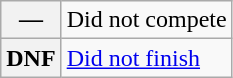<table class="wikitable">
<tr>
<th scope="row">—</th>
<td>Did not compete</td>
</tr>
<tr>
<th scope="row">DNF</th>
<td><a href='#'>Did not finish</a></td>
</tr>
</table>
